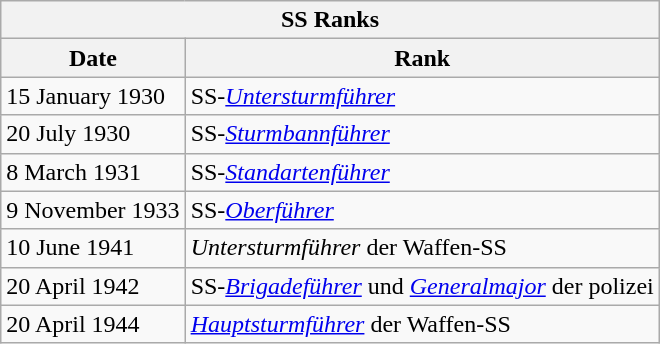<table class="wikitable">
<tr>
<th colspan = "2">SS Ranks</th>
</tr>
<tr>
<th>Date</th>
<th>Rank</th>
</tr>
<tr>
<td>15 January 1930</td>
<td>SS-<em><a href='#'>Untersturmführer</a></em></td>
</tr>
<tr>
<td>20 July 1930</td>
<td>SS-<em><a href='#'>Sturmbannführer</a></em></td>
</tr>
<tr>
<td>8 March 1931</td>
<td>SS-<em><a href='#'>Standartenführer</a></em></td>
</tr>
<tr>
<td>9 November 1933</td>
<td>SS-<em><a href='#'>Oberführer</a></em></td>
</tr>
<tr>
<td>10 June 1941</td>
<td><em>Untersturmführer</em> der Waffen-SS</td>
</tr>
<tr>
<td>20 April 1942</td>
<td>SS-<em><a href='#'>Brigadeführer</a></em> und <em><a href='#'>Generalmajor</a></em> der polizei</td>
</tr>
<tr>
<td>20 April 1944</td>
<td><em><a href='#'>Hauptsturmführer</a></em> der Waffen-SS</td>
</tr>
</table>
